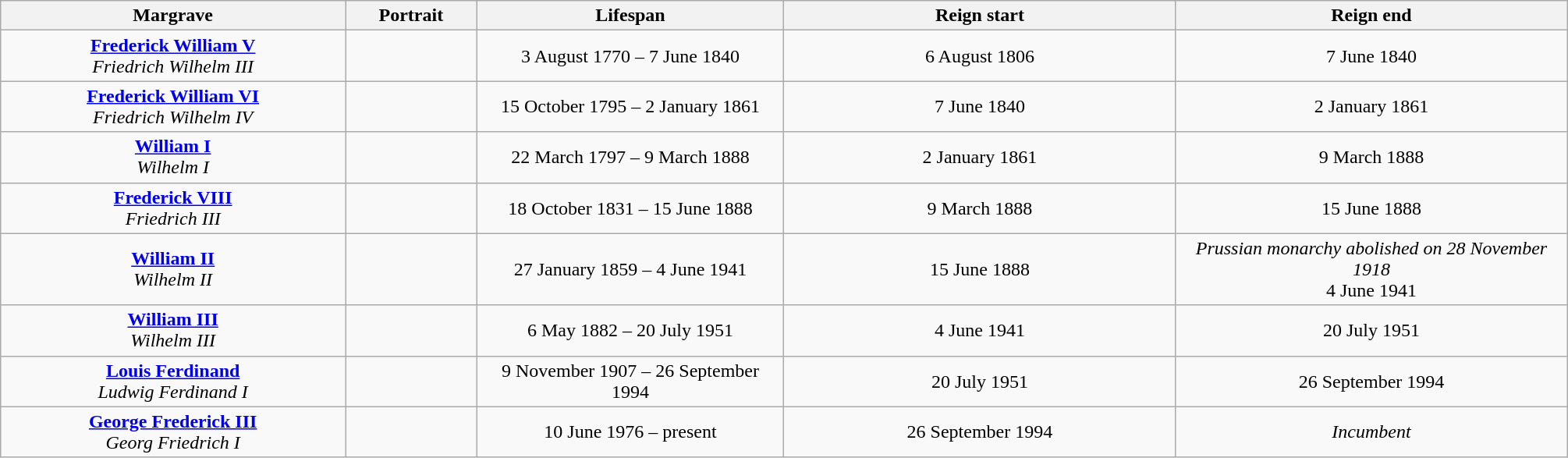<table style="text-align:center; width:106%" class="wikitable">
<tr>
<th width=22%>Margrave</th>
<th width=105px>Portrait</th>
<th>Lifespan</th>
<th width=25%>Reign start</th>
<th width=25%>Reign end</th>
</tr>
<tr>
<td><strong><a href='#'>Frederick William V</a></strong><br><em>Friedrich Wilhelm III</em></td>
<td></td>
<td>3 August 1770 – 7 June 1840</td>
<td>6 August 1806</td>
<td>7 June 1840</td>
</tr>
<tr>
<td><strong><a href='#'>Frederick William VI</a></strong><br><em>Friedrich Wilhelm IV</em></td>
<td></td>
<td>15 October 1795 – 2 January 1861</td>
<td>7 June 1840</td>
<td>2 January 1861</td>
</tr>
<tr>
<td><strong><a href='#'>William I</a></strong><br><em>Wilhelm I</em></td>
<td></td>
<td>22 March 1797 – 9 March 1888</td>
<td>2 January 1861</td>
<td>9 March 1888</td>
</tr>
<tr>
<td><strong><a href='#'>Frederick VIII</a></strong><br><em>Friedrich III</em></td>
<td></td>
<td>18 October 1831 – 15 June 1888</td>
<td>9 March 1888</td>
<td>15 June 1888</td>
</tr>
<tr>
<td><strong><a href='#'>William II</a></strong><br><em>Wilhelm II</em></td>
<td></td>
<td>27 January 1859 – 4 June 1941</td>
<td>15 June 1888</td>
<td><em>Prussian monarchy abolished on 28 November 1918</em><br>4 June 1941</td>
</tr>
<tr>
<td><strong><a href='#'>William III</a></strong><br><em>Wilhelm III</em></td>
<td></td>
<td>6 May 1882 – 20 July 1951</td>
<td>4 June 1941</td>
<td>20 July 1951</td>
</tr>
<tr>
<td><strong><a href='#'>Louis Ferdinand</a></strong><br><em>Ludwig Ferdinand I</em></td>
<td></td>
<td>9 November 1907 – 26 September 1994</td>
<td>20 July 1951</td>
<td>26 September 1994</td>
</tr>
<tr>
<td><strong><a href='#'>George Frederick III</a></strong><br><em>Georg Friedrich I</em></td>
<td></td>
<td>10 June 1976 – present</td>
<td>26 September 1994</td>
<td><em>Incumbent</em></td>
</tr>
</table>
